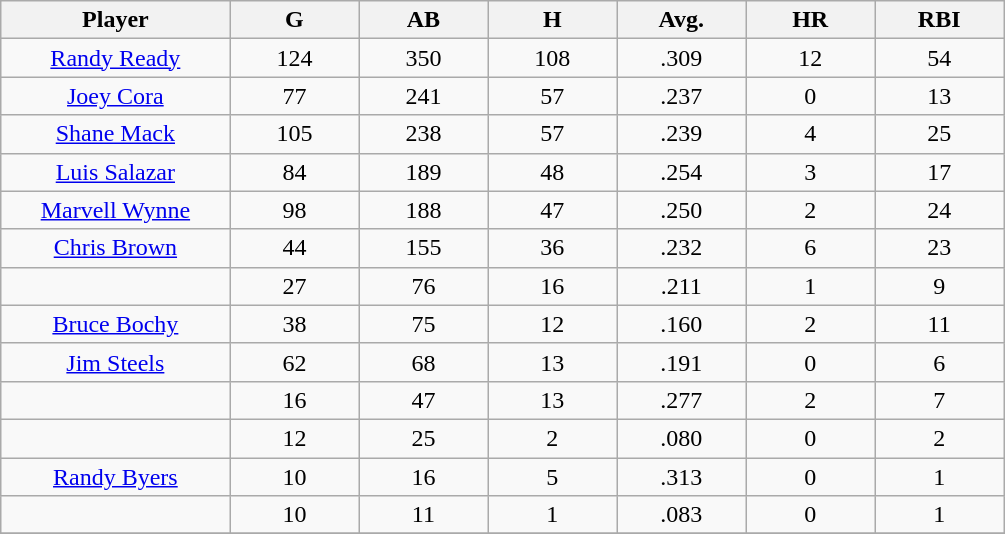<table class="wikitable sortable">
<tr>
<th bgcolor="#DDDDFF" width="16%">Player</th>
<th bgcolor="#DDDDFF" width="9%">G</th>
<th bgcolor="#DDDDFF" width="9%">AB</th>
<th bgcolor="#DDDDFF" width="9%">H</th>
<th bgcolor="#DDDDFF" width="9%">Avg.</th>
<th bgcolor="#DDDDFF" width="9%">HR</th>
<th bgcolor="#DDDDFF" width="9%">RBI</th>
</tr>
<tr align="center">
<td><a href='#'>Randy Ready</a></td>
<td>124</td>
<td>350</td>
<td>108</td>
<td>.309</td>
<td>12</td>
<td>54</td>
</tr>
<tr align=center>
<td><a href='#'>Joey Cora</a></td>
<td>77</td>
<td>241</td>
<td>57</td>
<td>.237</td>
<td>0</td>
<td>13</td>
</tr>
<tr align=center>
<td><a href='#'>Shane Mack</a></td>
<td>105</td>
<td>238</td>
<td>57</td>
<td>.239</td>
<td>4</td>
<td>25</td>
</tr>
<tr align=center>
<td><a href='#'>Luis Salazar</a></td>
<td>84</td>
<td>189</td>
<td>48</td>
<td>.254</td>
<td>3</td>
<td>17</td>
</tr>
<tr align=center>
<td><a href='#'>Marvell Wynne</a></td>
<td>98</td>
<td>188</td>
<td>47</td>
<td>.250</td>
<td>2</td>
<td>24</td>
</tr>
<tr align=center>
<td><a href='#'>Chris Brown</a></td>
<td>44</td>
<td>155</td>
<td>36</td>
<td>.232</td>
<td>6</td>
<td>23</td>
</tr>
<tr align=center>
<td></td>
<td>27</td>
<td>76</td>
<td>16</td>
<td>.211</td>
<td>1</td>
<td>9</td>
</tr>
<tr align="center">
<td><a href='#'>Bruce Bochy</a></td>
<td>38</td>
<td>75</td>
<td>12</td>
<td>.160</td>
<td>2</td>
<td>11</td>
</tr>
<tr align=center>
<td><a href='#'>Jim Steels</a></td>
<td>62</td>
<td>68</td>
<td>13</td>
<td>.191</td>
<td>0</td>
<td>6</td>
</tr>
<tr align=center>
<td></td>
<td>16</td>
<td>47</td>
<td>13</td>
<td>.277</td>
<td>2</td>
<td>7</td>
</tr>
<tr align="center">
<td></td>
<td>12</td>
<td>25</td>
<td>2</td>
<td>.080</td>
<td>0</td>
<td>2</td>
</tr>
<tr align="center">
<td><a href='#'>Randy Byers</a></td>
<td>10</td>
<td>16</td>
<td>5</td>
<td>.313</td>
<td>0</td>
<td>1</td>
</tr>
<tr align=center>
<td></td>
<td>10</td>
<td>11</td>
<td>1</td>
<td>.083</td>
<td>0</td>
<td>1</td>
</tr>
<tr align="center">
</tr>
</table>
